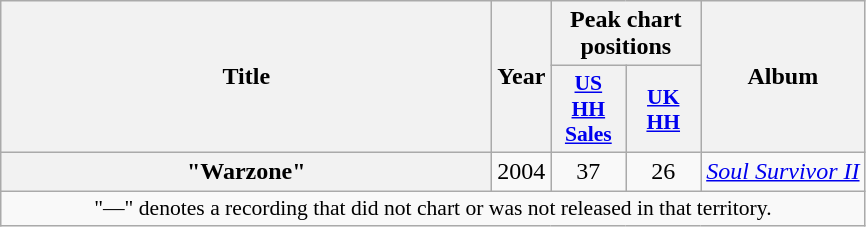<table class="wikitable plainrowheaders" style="text-align:center;">
<tr>
<th scope="col" rowspan="2" style="width:20em;">Title</th>
<th scope="col" rowspan="2">Year</th>
<th colspan="2" scope="col">Peak chart positions</th>
<th rowspan="2">Album</th>
</tr>
<tr>
<th style="width:3em;font-size:90%;"><a href='#'>US HH Sales</a></th>
<th style="width:3em;font-size:90%;"><a href='#'>UK HH</a></th>
</tr>
<tr>
<th scope="row">"Warzone"<br></th>
<td>2004</td>
<td>37</td>
<td>26</td>
<td><em><a href='#'>Soul Survivor II</a></em></td>
</tr>
<tr>
<td colspan="5" style="font-size:90%">"—" denotes a recording that did not chart or was not released in that territory.</td>
</tr>
</table>
